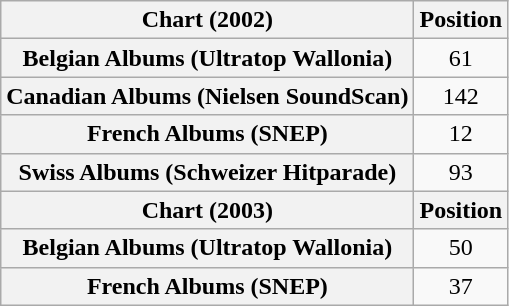<table class="wikitable plainrowheaders">
<tr>
<th>Chart (2002)</th>
<th>Position</th>
</tr>
<tr>
<th scope="row">Belgian Albums (Ultratop Wallonia)</th>
<td align="center">61</td>
</tr>
<tr>
<th scope="row">Canadian Albums (Nielsen SoundScan)</th>
<td align="center">142</td>
</tr>
<tr>
<th scope="row">French Albums (SNEP)</th>
<td align="center">12</td>
</tr>
<tr>
<th scope="row">Swiss Albums (Schweizer Hitparade)</th>
<td align="center">93</td>
</tr>
<tr>
<th>Chart (2003)</th>
<th>Position</th>
</tr>
<tr>
<th scope="row">Belgian Albums (Ultratop Wallonia)</th>
<td align="center">50</td>
</tr>
<tr>
<th scope="row">French Albums (SNEP)</th>
<td align="center">37</td>
</tr>
</table>
